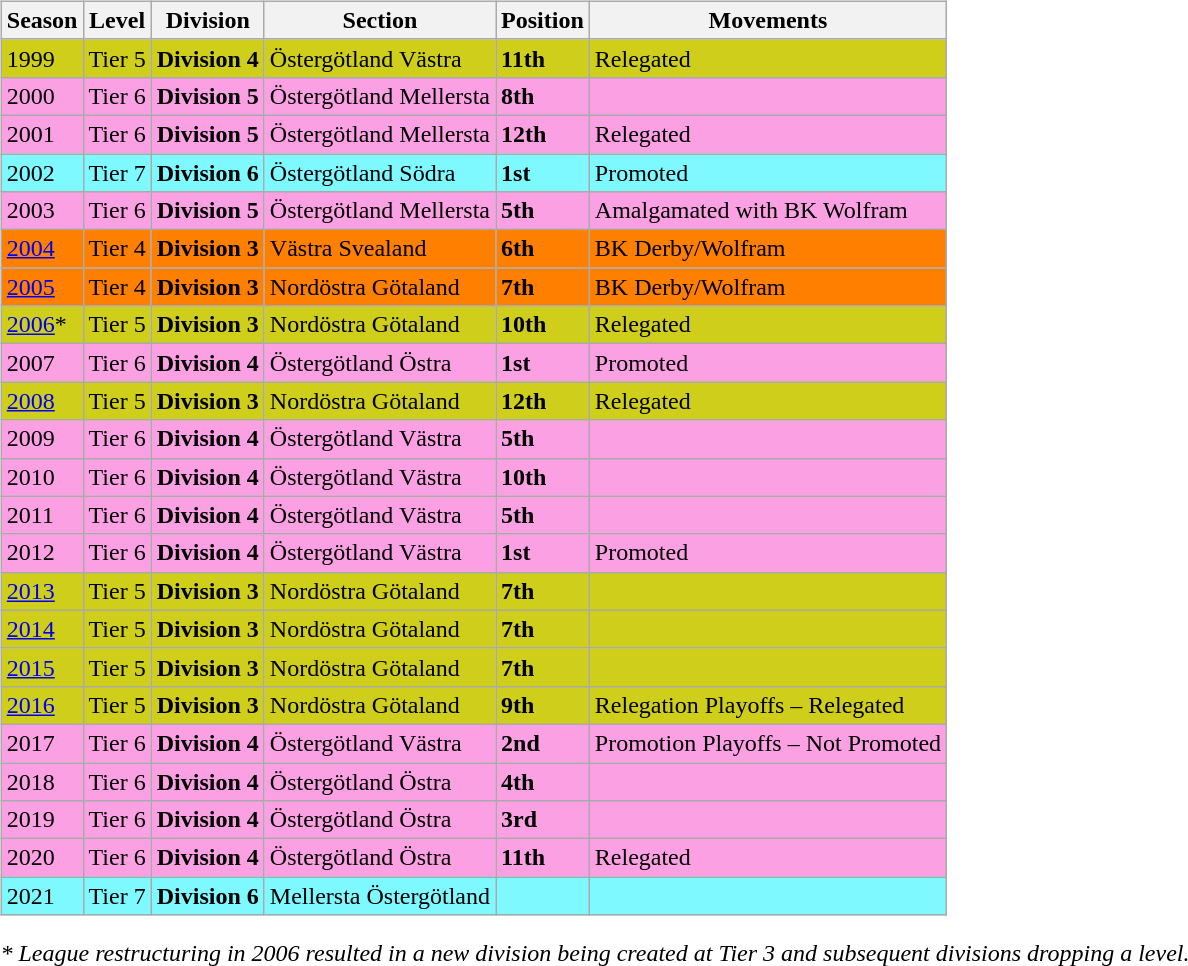<table>
<tr>
<td valign="top" width=0%><br><table class="wikitable">
<tr style="background:#f0f6fa;">
<th><strong>Season</strong></th>
<th><strong>Level</strong></th>
<th><strong>Division</strong></th>
<th><strong>Section</strong></th>
<th><strong>Position</strong></th>
<th><strong>Movements</strong></th>
</tr>
<tr>
<td style="background:#CECE1B;">1999</td>
<td style="background:#CECE1B;">Tier 5</td>
<td style="background:#CECE1B;"><strong>Division 4</strong></td>
<td style="background:#CECE1B;">Östergötland Västra</td>
<td style="background:#CECE1B;"><strong>11th</strong></td>
<td style="background:#CECE1B;">Relegated</td>
</tr>
<tr>
<td style="background:#FBA0E3;">2000</td>
<td style="background:#FBA0E3;">Tier 6</td>
<td style="background:#FBA0E3;"><strong>Division 5</strong></td>
<td style="background:#FBA0E3;">Östergötland Mellersta</td>
<td style="background:#FBA0E3;"><strong>8th</strong></td>
<td style="background:#FBA0E3;"></td>
</tr>
<tr>
<td style="background:#FBA0E3;">2001</td>
<td style="background:#FBA0E3;">Tier 6</td>
<td style="background:#FBA0E3;"><strong>Division 5</strong></td>
<td style="background:#FBA0E3;">Östergötland Mellersta</td>
<td style="background:#FBA0E3;"><strong>12th</strong></td>
<td style="background:#FBA0E3;">Relegated</td>
</tr>
<tr>
<td style="background:#7DF9FF;">2002</td>
<td style="background:#7DF9FF;">Tier 7</td>
<td style="background:#7DF9FF;"><strong>Division 6</strong></td>
<td style="background:#7DF9FF;">Östergötland Södra</td>
<td style="background:#7DF9FF;"><strong>1st</strong></td>
<td style="background:#7DF9FF;">Promoted</td>
</tr>
<tr>
<td style="background:#FBA0E3;">2003</td>
<td style="background:#FBA0E3;">Tier 6</td>
<td style="background:#FBA0E3;"><strong>Division 5</strong></td>
<td style="background:#FBA0E3;">Östergötland Mellersta</td>
<td style="background:#FBA0E3;"><strong>5th</strong></td>
<td style="background:#FBA0E3;">Amalgamated with BK Wolfram</td>
</tr>
<tr>
<td style="background:#FF7F00;"><a href='#'>2004</a></td>
<td style="background:#FF7F00;">Tier 4</td>
<td style="background:#FF7F00;"><strong>Division 3</strong></td>
<td style="background:#FF7F00;">Västra Svealand</td>
<td style="background:#FF7F00;"><strong>6th</strong></td>
<td style="background:#FF7F00;">BK Derby/Wolfram</td>
</tr>
<tr>
<td style="background:#FF7F00;"><a href='#'>2005</a></td>
<td style="background:#FF7F00;">Tier 4</td>
<td style="background:#FF7F00;"><strong>Division 3</strong></td>
<td style="background:#FF7F00;">Nordöstra Götaland</td>
<td style="background:#FF7F00;"><strong>7th</strong></td>
<td style="background:#FF7F00;">BK Derby/Wolfram</td>
</tr>
<tr>
<td style="background:#CECE1B;"><a href='#'>2006</a>*</td>
<td style="background:#CECE1B;">Tier 5</td>
<td style="background:#CECE1B;"><strong>Division 3</strong></td>
<td style="background:#CECE1B;">Nordöstra Götaland</td>
<td style="background:#CECE1B;"><strong>10th</strong></td>
<td style="background:#CECE1B;">Relegated</td>
</tr>
<tr>
<td style="background:#FBA0E3;">2007</td>
<td style="background:#FBA0E3;">Tier 6</td>
<td style="background:#FBA0E3;"><strong>Division 4</strong></td>
<td style="background:#FBA0E3;">Östergötland Östra</td>
<td style="background:#FBA0E3;"><strong>1st</strong></td>
<td style="background:#FBA0E3;">Promoted</td>
</tr>
<tr>
<td style="background:#CECE1B;"><a href='#'>2008</a></td>
<td style="background:#CECE1B;">Tier 5</td>
<td style="background:#CECE1B;"><strong>Division 3</strong></td>
<td style="background:#CECE1B;">Nordöstra Götaland</td>
<td style="background:#CECE1B;"><strong>12th</strong></td>
<td style="background:#CECE1B;">Relegated</td>
</tr>
<tr>
<td style="background:#FBA0E3;">2009</td>
<td style="background:#FBA0E3;">Tier 6</td>
<td style="background:#FBA0E3;"><strong>Division 4</strong></td>
<td style="background:#FBA0E3;">Östergötland Västra</td>
<td style="background:#FBA0E3;"><strong>5th</strong></td>
<td style="background:#FBA0E3;"></td>
</tr>
<tr>
<td style="background:#FBA0E3;">2010</td>
<td style="background:#FBA0E3;">Tier 6</td>
<td style="background:#FBA0E3;"><strong>Division 4</strong></td>
<td style="background:#FBA0E3;">Östergötland Västra</td>
<td style="background:#FBA0E3;"><strong>10th</strong></td>
<td style="background:#FBA0E3;"></td>
</tr>
<tr>
<td style="background:#FBA0E3;">2011</td>
<td style="background:#FBA0E3;">Tier 6</td>
<td style="background:#FBA0E3;"><strong>Division 4</strong></td>
<td style="background:#FBA0E3;">Östergötland Västra</td>
<td style="background:#FBA0E3;"><strong>5th</strong></td>
<td style="background:#FBA0E3;"></td>
</tr>
<tr>
<td style="background:#FBA0E3;">2012</td>
<td style="background:#FBA0E3;">Tier 6</td>
<td style="background:#FBA0E3;"><strong>Division 4</strong></td>
<td style="background:#FBA0E3;">Östergötland Västra</td>
<td style="background:#FBA0E3;"><strong>1st</strong></td>
<td style="background:#FBA0E3;">Promoted</td>
</tr>
<tr>
<td style="background:#CECE1B;"><a href='#'>2013</a></td>
<td style="background:#CECE1B;">Tier 5</td>
<td style="background:#CECE1B;"><strong>Division 3</strong></td>
<td style="background:#CECE1B;">Nordöstra Götaland</td>
<td style="background:#CECE1B;"><strong>7th</strong></td>
<td style="background:#CECE1B;"></td>
</tr>
<tr>
<td style="background:#CECE1B;"><a href='#'>2014</a></td>
<td style="background:#CECE1B;">Tier 5</td>
<td style="background:#CECE1B;"><strong>Division 3</strong></td>
<td style="background:#CECE1B;">Nordöstra Götaland</td>
<td style="background:#CECE1B;"><strong>7th</strong></td>
<td style="background:#CECE1B;"></td>
</tr>
<tr>
<td style="background:#CECE1B;"><a href='#'>2015</a></td>
<td style="background:#CECE1B;">Tier 5</td>
<td style="background:#CECE1B;"><strong>Division 3</strong></td>
<td style="background:#CECE1B;">Nordöstra Götaland</td>
<td style="background:#CECE1B;"><strong>7th</strong></td>
<td style="background:#CECE1B;"></td>
</tr>
<tr>
<td style="background:#CECE1B;"><a href='#'>2016</a></td>
<td style="background:#CECE1B;">Tier 5</td>
<td style="background:#CECE1B;"><strong>Division 3</strong></td>
<td style="background:#CECE1B;">Nordöstra Götaland</td>
<td style="background:#CECE1B;"><strong>9th</strong></td>
<td style="background:#CECE1B;">Relegation Playoffs – Relegated</td>
</tr>
<tr>
<td style="background:#FBA0E3;">2017</td>
<td style="background:#FBA0E3;">Tier 6</td>
<td style="background:#FBA0E3;"><strong>Division 4</strong></td>
<td style="background:#FBA0E3;">Östergötland Västra</td>
<td style="background:#FBA0E3;"><strong>2nd</strong></td>
<td style="background:#FBA0E3;">Promotion Playoffs – Not Promoted</td>
</tr>
<tr>
<td style="background:#FBA0E3;">2018</td>
<td style="background:#FBA0E3;">Tier 6</td>
<td style="background:#FBA0E3;"><strong>Division 4</strong></td>
<td style="background:#FBA0E3;">Östergötland Östra</td>
<td style="background:#FBA0E3;"><strong>4th</strong></td>
<td style="background:#FBA0E3;"></td>
</tr>
<tr>
<td style="background:#FBA0E3;">2019</td>
<td style="background:#FBA0E3;">Tier 6</td>
<td style="background:#FBA0E3;"><strong>Division 4</strong></td>
<td style="background:#FBA0E3;">Östergötland Östra</td>
<td style="background:#FBA0E3;"><strong>3rd</strong></td>
<td style="background:#FBA0E3;"></td>
</tr>
<tr>
<td style="background:#FBA0E3;">2020</td>
<td style="background:#FBA0E3;">Tier 6</td>
<td style="background:#FBA0E3;"><strong>Division 4</strong></td>
<td style="background:#FBA0E3;">Östergötland Östra</td>
<td style="background:#FBA0E3;"><strong>11th</strong></td>
<td style="background:#FBA0E3;">Relegated</td>
</tr>
<tr>
<td style="background:#7DF9FF;">2021</td>
<td style="background:#7DF9FF;">Tier 7</td>
<td style="background:#7DF9FF;"><strong>Division 6</strong></td>
<td style="background:#7DF9FF;">Mellersta Östergötland</td>
<td style="background:#7DF9FF;"></td>
<td style="background:#7DF9FF;"></td>
</tr>
</table>
<em>* League restructuring in 2006 resulted in a new division being created at Tier 3 and subsequent divisions dropping a level.</em>


</td>
</tr>
</table>
